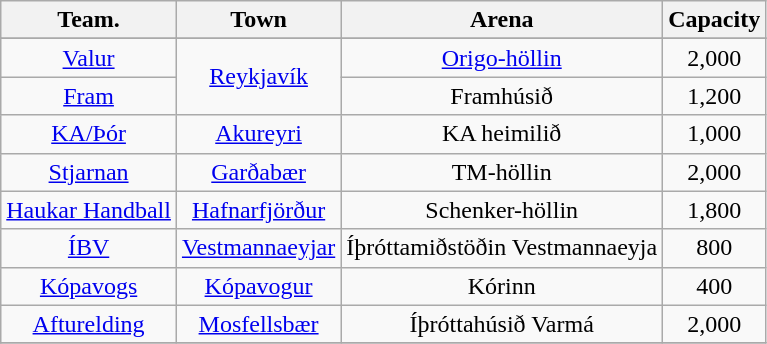<table class="wikitable" style="text-align: center;">
<tr>
<th valign=center>Team.</th>
<th>Town</th>
<th>Arena</th>
<th>Capacity</th>
</tr>
<tr>
</tr>
<tr>
<td><a href='#'>Valur</a></td>
<td rowspan="2"><a href='#'>Reykjavík</a></td>
<td><a href='#'>Origo-höllin</a></td>
<td>2,000</td>
</tr>
<tr>
<td><a href='#'>Fram</a></td>
<td>Framhúsið</td>
<td>1,200</td>
</tr>
<tr>
<td><a href='#'>KA/Þór</a></td>
<td><a href='#'>Akureyri</a></td>
<td>KA heimilið</td>
<td>1,000</td>
</tr>
<tr>
<td><a href='#'>Stjarnan</a></td>
<td><a href='#'>Garðabær</a></td>
<td>TM-höllin</td>
<td>2,000</td>
</tr>
<tr>
<td><a href='#'>Haukar Handball</a></td>
<td><a href='#'>Hafnarfjörður</a></td>
<td>Schenker-höllin</td>
<td>1,800</td>
</tr>
<tr>
<td><a href='#'>ÍBV</a></td>
<td><a href='#'>Vestmannaeyjar</a></td>
<td>Íþróttamiðstöðin Vestmannaeyja</td>
<td>800</td>
</tr>
<tr>
<td><a href='#'>Kópavogs</a></td>
<td><a href='#'>Kópavogur</a></td>
<td>Kórinn</td>
<td>400</td>
</tr>
<tr>
<td><a href='#'>Afturelding</a></td>
<td><a href='#'>Mosfellsbær</a></td>
<td>Íþróttahúsið Varmá</td>
<td>2,000</td>
</tr>
<tr>
</tr>
</table>
